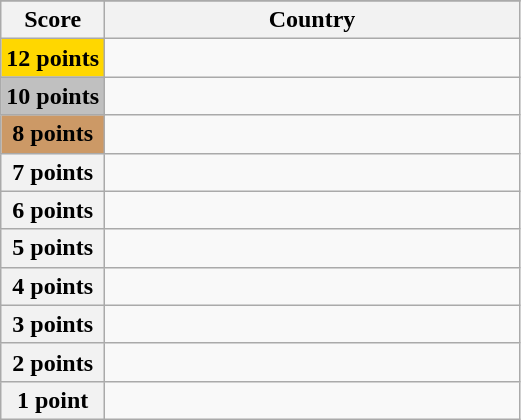<table class="wikitable">
<tr>
</tr>
<tr>
<th scope="col" width="20%">Score</th>
<th scope="col">Country</th>
</tr>
<tr>
<th scope="row" style="background:gold">12 points</th>
<td></td>
</tr>
<tr>
<th scope="row" style="background:silver">10 points</th>
<td></td>
</tr>
<tr>
<th scope="row" style="background:#CC9966">8 points</th>
<td></td>
</tr>
<tr>
<th scope="row">7 points</th>
<td></td>
</tr>
<tr>
<th scope="row">6 points</th>
<td></td>
</tr>
<tr>
<th scope="row">5 points</th>
<td></td>
</tr>
<tr>
<th scope="row">4 points</th>
<td></td>
</tr>
<tr>
<th scope="row">3 points</th>
<td></td>
</tr>
<tr>
<th scope="row">2 points</th>
<td></td>
</tr>
<tr>
<th scope="row">1 point</th>
<td></td>
</tr>
</table>
